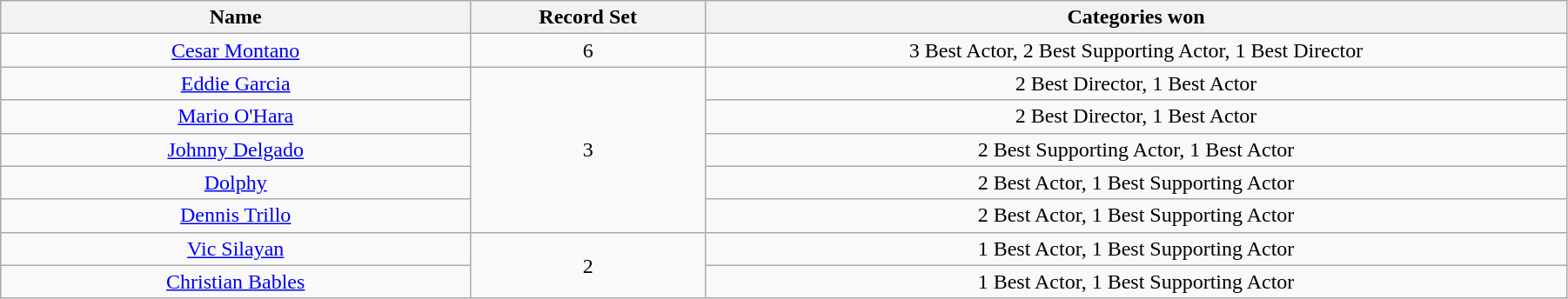<table class="wikitable" style="width:95%; text-align:center;">
<tr>
<th width=30%>Name</th>
<th width=15%>Record Set</th>
<th style="width:55%;">Categories won</th>
</tr>
<tr>
<td><a href='#'>Cesar Montano</a></td>
<td>6</td>
<td>3 Best Actor, 2 Best Supporting Actor, 1 Best Director</td>
</tr>
<tr>
<td><a href='#'>Eddie Garcia</a></td>
<td rowspan="5">3</td>
<td>2 Best Director, 1 Best Actor</td>
</tr>
<tr>
<td><a href='#'>Mario O'Hara</a></td>
<td>2 Best Director, 1 Best Actor</td>
</tr>
<tr>
<td><a href='#'>Johnny Delgado</a></td>
<td>2 Best Supporting Actor, 1 Best Actor</td>
</tr>
<tr>
<td><a href='#'>Dolphy</a></td>
<td>2 Best Actor, 1 Best Supporting Actor</td>
</tr>
<tr>
<td><a href='#'>Dennis Trillo</a></td>
<td>2 Best Actor, 1 Best Supporting Actor</td>
</tr>
<tr>
<td><a href='#'>Vic Silayan</a></td>
<td rowspan="2">2</td>
<td>1 Best Actor, 1 Best Supporting Actor</td>
</tr>
<tr>
<td><a href='#'>Christian Bables</a></td>
<td>1 Best Actor, 1 Best Supporting Actor</td>
</tr>
</table>
